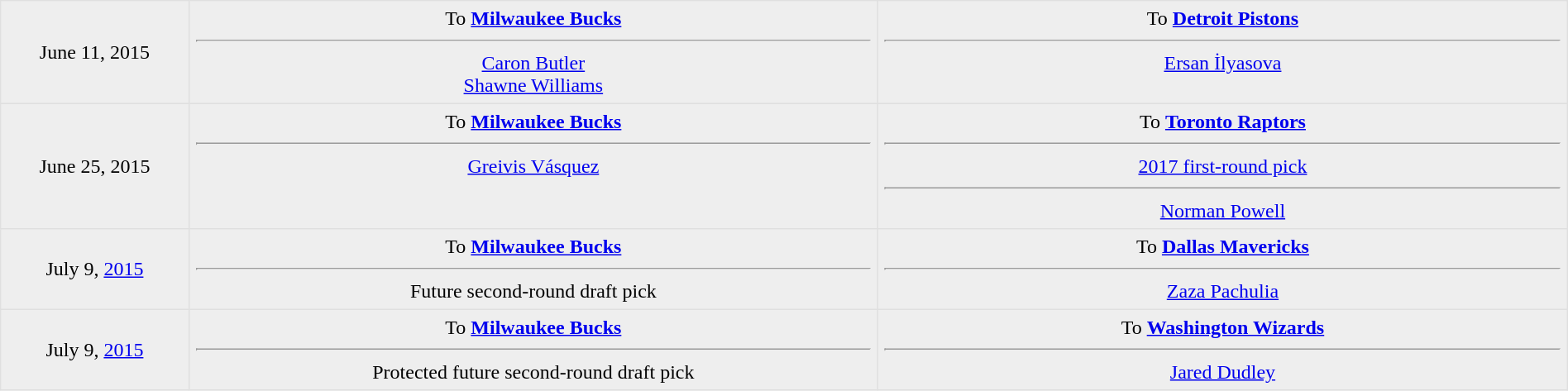<table border=1 style="border-collapse:collapse; text-align: center; width: 100%" bordercolor="#DFDFDF"  cellpadding="5">
<tr bgcolor="eeeeee">
<td style="width:12%">June 11, 2015</td>
<td style="width:44%" valign="top">To <strong><a href='#'>Milwaukee Bucks</a></strong> <hr><a href='#'>Caron Butler</a><br><a href='#'>Shawne Williams</a></td>
<td style="width:44%" valign="top">To <strong><a href='#'>Detroit Pistons</a></strong> <hr><a href='#'>Ersan İlyasova</a></td>
</tr>
<tr bgcolor="eeeeee">
<td style="width:12%">June 25, 2015</td>
<td style="width:44%" valign="top">To <strong><a href='#'>Milwaukee Bucks</a></strong> <hr><a href='#'>Greivis Vásquez</a></td>
<td style="width:44%" valign="top">To <strong><a href='#'>Toronto Raptors</a></strong> <hr><a href='#'>2017 first-round pick</a><hr><a href='#'>Norman Powell</a></td>
</tr>
<tr bgcolor="eeeeee">
<td style="width:12%">July 9, <a href='#'>2015</a></td>
<td style="width:44%" valign="top">To <strong><a href='#'>Milwaukee Bucks</a></strong> <hr>Future second-round draft pick</td>
<td style="width:44%" valign="top">To <strong><a href='#'>Dallas Mavericks</a></strong> <hr><a href='#'>Zaza Pachulia</a></td>
</tr>
<tr bgcolor="eeeeee">
<td style="width:12%">July 9, <a href='#'>2015</a></td>
<td style="width:44%" valign="top">To <strong><a href='#'>Milwaukee Bucks</a></strong> <hr>Protected future second-round draft pick</td>
<td style="width:44%" valign="top">To <strong><a href='#'>Washington Wizards</a></strong> <hr><a href='#'>Jared Dudley</a></td>
</tr>
</table>
